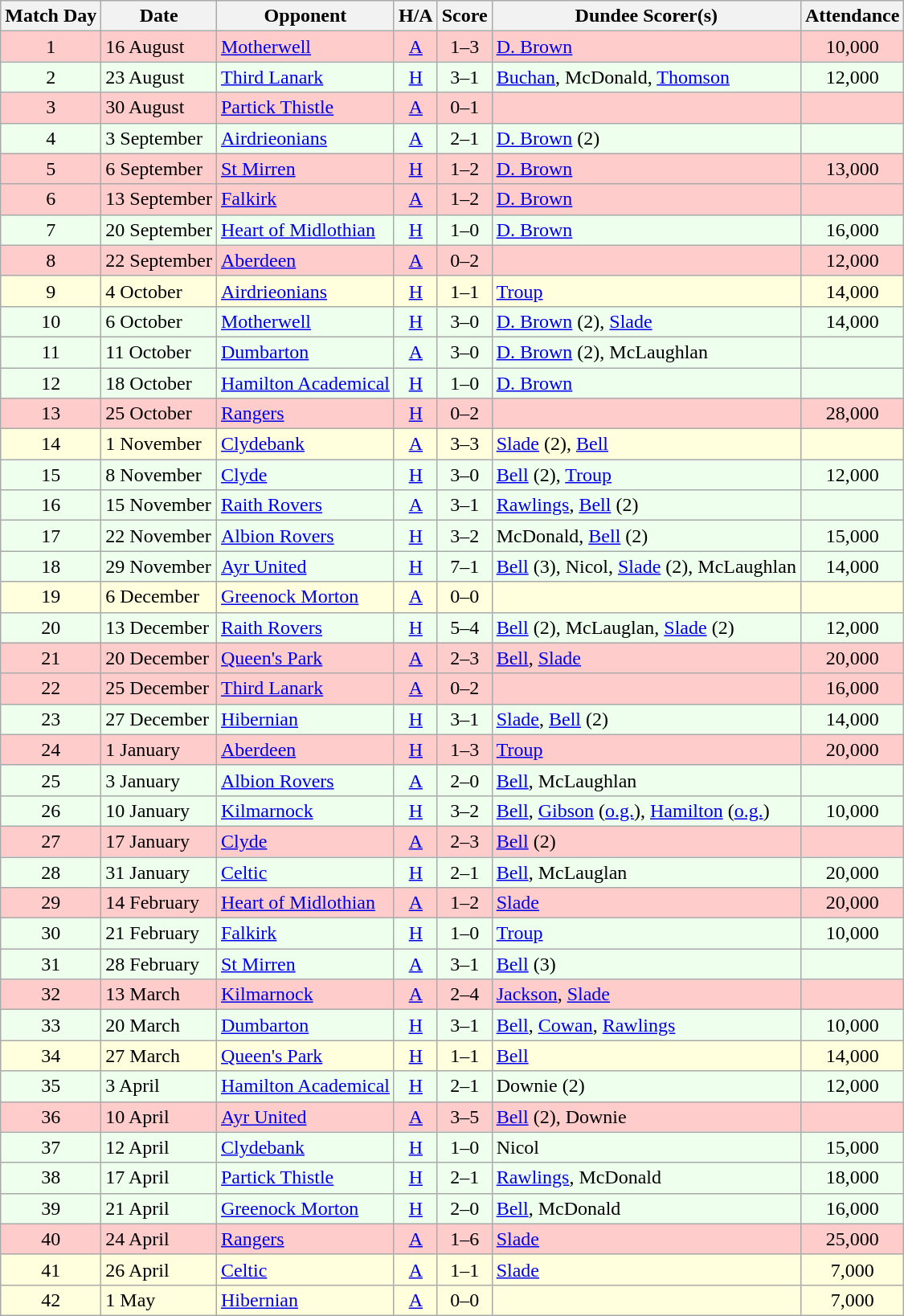<table class="wikitable" style="text-align:center">
<tr>
<th>Match Day</th>
<th>Date</th>
<th>Opponent</th>
<th>H/A</th>
<th>Score</th>
<th>Dundee Scorer(s)</th>
<th>Attendance</th>
</tr>
<tr bgcolor="#FFCCCC">
<td>1</td>
<td align="left">16 August</td>
<td align="left"><a href='#'>Motherwell</a></td>
<td><a href='#'>A</a></td>
<td>1–3</td>
<td align="left"><a href='#'>D. Brown</a></td>
<td>10,000</td>
</tr>
<tr bgcolor="#EEFFEE">
<td>2</td>
<td align="left">23 August</td>
<td align="left"><a href='#'>Third Lanark</a></td>
<td><a href='#'>H</a></td>
<td>3–1</td>
<td align="left"><a href='#'>Buchan</a>, McDonald, <a href='#'>Thomson</a></td>
<td>12,000</td>
</tr>
<tr bgcolor="#FFCCCC">
<td>3</td>
<td align="left">30 August</td>
<td align="left"><a href='#'>Partick Thistle</a></td>
<td><a href='#'>A</a></td>
<td>0–1</td>
<td align="left"></td>
<td></td>
</tr>
<tr bgcolor="#EEFFEE">
<td>4</td>
<td align="left">3 September</td>
<td align="left"><a href='#'>Airdrieonians</a></td>
<td><a href='#'>A</a></td>
<td>2–1</td>
<td align="left"><a href='#'>D. Brown</a> (2)</td>
<td></td>
</tr>
<tr bgcolor="#FFCCCC">
<td>5</td>
<td align="left">6 September</td>
<td align="left"><a href='#'>St Mirren</a></td>
<td><a href='#'>H</a></td>
<td>1–2</td>
<td align="left"><a href='#'>D. Brown</a></td>
<td>13,000</td>
</tr>
<tr bgcolor="#FFCCCC">
<td>6</td>
<td align="left">13 September</td>
<td align="left"><a href='#'>Falkirk</a></td>
<td><a href='#'>A</a></td>
<td>1–2</td>
<td align="left"><a href='#'>D. Brown</a></td>
<td></td>
</tr>
<tr bgcolor="#EEFFEE">
<td>7</td>
<td align="left">20 September</td>
<td align="left"><a href='#'>Heart of Midlothian</a></td>
<td><a href='#'>H</a></td>
<td>1–0</td>
<td align="left"><a href='#'>D. Brown</a></td>
<td>16,000</td>
</tr>
<tr bgcolor="#FFCCCC">
<td>8</td>
<td align="left">22 September</td>
<td align="left"><a href='#'>Aberdeen</a></td>
<td><a href='#'>A</a></td>
<td>0–2</td>
<td align="left"></td>
<td>12,000</td>
</tr>
<tr bgcolor="#FFFFDD">
<td>9</td>
<td align="left">4 October</td>
<td align="left"><a href='#'>Airdrieonians</a></td>
<td><a href='#'>H</a></td>
<td>1–1</td>
<td align="left"><a href='#'>Troup</a></td>
<td>14,000</td>
</tr>
<tr bgcolor="#EEFFEE">
<td>10</td>
<td align="left">6 October</td>
<td align="left"><a href='#'>Motherwell</a></td>
<td><a href='#'>H</a></td>
<td>3–0</td>
<td align="left"><a href='#'>D. Brown</a> (2), <a href='#'>Slade</a></td>
<td>14,000</td>
</tr>
<tr bgcolor="#EEFFEE">
<td>11</td>
<td align="left">11 October</td>
<td align="left"><a href='#'>Dumbarton</a></td>
<td><a href='#'>A</a></td>
<td>3–0</td>
<td align="left"><a href='#'>D. Brown</a> (2), McLaughlan</td>
<td></td>
</tr>
<tr bgcolor="#EEFFEE">
<td>12</td>
<td align="left">18 October</td>
<td align="left"><a href='#'>Hamilton Academical</a></td>
<td><a href='#'>H</a></td>
<td>1–0</td>
<td align="left"><a href='#'>D. Brown</a></td>
<td></td>
</tr>
<tr bgcolor="#FFCCCC">
<td>13</td>
<td align="left">25 October</td>
<td align="left"><a href='#'>Rangers</a></td>
<td><a href='#'>H</a></td>
<td>0–2</td>
<td align="left"></td>
<td>28,000</td>
</tr>
<tr bgcolor="#FFFFDD">
<td>14</td>
<td align="left">1 November</td>
<td align="left"><a href='#'>Clydebank</a></td>
<td><a href='#'>A</a></td>
<td>3–3</td>
<td align="left"><a href='#'>Slade</a> (2), <a href='#'>Bell</a></td>
<td></td>
</tr>
<tr bgcolor="#EEFFEE">
<td>15</td>
<td align="left">8 November</td>
<td align="left"><a href='#'>Clyde</a></td>
<td><a href='#'>H</a></td>
<td>3–0</td>
<td align="left"><a href='#'>Bell</a> (2), <a href='#'>Troup</a></td>
<td>12,000</td>
</tr>
<tr bgcolor="#EEFFEE">
<td>16</td>
<td align="left">15 November</td>
<td align="left"><a href='#'>Raith Rovers</a></td>
<td><a href='#'>A</a></td>
<td>3–1</td>
<td align="left"><a href='#'>Rawlings</a>, <a href='#'>Bell</a> (2)</td>
<td></td>
</tr>
<tr bgcolor="#EEFFEE">
<td>17</td>
<td align="left">22 November</td>
<td align="left"><a href='#'>Albion Rovers</a></td>
<td><a href='#'>H</a></td>
<td>3–2</td>
<td align="left">McDonald, <a href='#'>Bell</a> (2)</td>
<td>15,000</td>
</tr>
<tr bgcolor="#EEFFEE">
<td>18</td>
<td align="left">29 November</td>
<td align="left"><a href='#'>Ayr United</a></td>
<td><a href='#'>H</a></td>
<td>7–1</td>
<td align="left"><a href='#'>Bell</a> (3), Nicol, <a href='#'>Slade</a> (2), McLaughlan</td>
<td>14,000</td>
</tr>
<tr bgcolor="#FFFFDD">
<td>19</td>
<td align="left">6 December</td>
<td align="left"><a href='#'>Greenock Morton</a></td>
<td><a href='#'>A</a></td>
<td>0–0</td>
<td align="left"></td>
<td></td>
</tr>
<tr bgcolor="#EEFFEE">
<td>20</td>
<td align="left">13 December</td>
<td align="left"><a href='#'>Raith Rovers</a></td>
<td><a href='#'>H</a></td>
<td>5–4</td>
<td align="left"><a href='#'>Bell</a> (2), McLauglan, <a href='#'>Slade</a> (2)</td>
<td>12,000</td>
</tr>
<tr bgcolor="#FFCCCC">
<td>21</td>
<td align="left">20 December</td>
<td align="left"><a href='#'>Queen's Park</a></td>
<td><a href='#'>A</a></td>
<td>2–3</td>
<td align="left"><a href='#'>Bell</a>, <a href='#'>Slade</a></td>
<td>20,000</td>
</tr>
<tr bgcolor="#FFCCCC">
<td>22</td>
<td align="left">25 December</td>
<td align="left"><a href='#'>Third Lanark</a></td>
<td><a href='#'>A</a></td>
<td>0–2</td>
<td align="left"></td>
<td>16,000</td>
</tr>
<tr bgcolor="#EEFFEE">
<td>23</td>
<td align="left">27 December</td>
<td align="left"><a href='#'>Hibernian</a></td>
<td><a href='#'>H</a></td>
<td>3–1</td>
<td align="left"><a href='#'>Slade</a>, <a href='#'>Bell</a> (2)</td>
<td>14,000</td>
</tr>
<tr bgcolor="#FFCCCC">
<td>24</td>
<td align="left">1 January</td>
<td align="left"><a href='#'>Aberdeen</a></td>
<td><a href='#'>H</a></td>
<td>1–3</td>
<td align="left"><a href='#'>Troup</a></td>
<td>20,000</td>
</tr>
<tr bgcolor="#EEFFEE">
<td>25</td>
<td align="left">3 January</td>
<td align="left"><a href='#'>Albion Rovers</a></td>
<td><a href='#'>A</a></td>
<td>2–0</td>
<td align="left"><a href='#'>Bell</a>, McLaughlan</td>
<td></td>
</tr>
<tr bgcolor="#EEFFEE">
<td>26</td>
<td align="left">10 January</td>
<td align="left"><a href='#'>Kilmarnock</a></td>
<td><a href='#'>H</a></td>
<td>3–2</td>
<td align="left"><a href='#'>Bell</a>, <a href='#'>Gibson</a> (<a href='#'>o.g.</a>), <a href='#'>Hamilton</a> (<a href='#'>o.g.</a>)</td>
<td>10,000</td>
</tr>
<tr bgcolor="#FFCCCC">
<td>27</td>
<td align="left">17 January</td>
<td align="left"><a href='#'>Clyde</a></td>
<td><a href='#'>A</a></td>
<td>2–3</td>
<td align="left"><a href='#'>Bell</a> (2)</td>
<td></td>
</tr>
<tr bgcolor="#EEFFEE">
<td>28</td>
<td align="left">31 January</td>
<td align="left"><a href='#'>Celtic</a></td>
<td><a href='#'>H</a></td>
<td>2–1</td>
<td align="left"><a href='#'>Bell</a>, McLauglan</td>
<td>20,000</td>
</tr>
<tr bgcolor="#FFCCCC">
<td>29</td>
<td align="left">14 February</td>
<td align="left"><a href='#'>Heart of Midlothian</a></td>
<td><a href='#'>A</a></td>
<td>1–2</td>
<td align="left"><a href='#'>Slade</a></td>
<td>20,000</td>
</tr>
<tr bgcolor="#EEFFEE">
<td>30</td>
<td align="left">21 February</td>
<td align="left"><a href='#'>Falkirk</a></td>
<td><a href='#'>H</a></td>
<td>1–0</td>
<td align="left"><a href='#'>Troup</a></td>
<td>10,000</td>
</tr>
<tr bgcolor="#EEFFEE">
<td>31</td>
<td align="left">28 February</td>
<td align="left"><a href='#'>St Mirren</a></td>
<td><a href='#'>A</a></td>
<td>3–1</td>
<td align="left"><a href='#'>Bell</a> (3)</td>
<td></td>
</tr>
<tr bgcolor="#FFCCCC">
<td>32</td>
<td align="left">13 March</td>
<td align="left"><a href='#'>Kilmarnock</a></td>
<td><a href='#'>A</a></td>
<td>2–4</td>
<td align="left"><a href='#'>Jackson</a>, <a href='#'>Slade</a></td>
<td></td>
</tr>
<tr bgcolor="#EEFFEE">
<td>33</td>
<td align="left">20 March</td>
<td align="left"><a href='#'>Dumbarton</a></td>
<td><a href='#'>H</a></td>
<td>3–1</td>
<td align="left"><a href='#'>Bell</a>, <a href='#'>Cowan</a>, <a href='#'>Rawlings</a></td>
<td>10,000</td>
</tr>
<tr bgcolor="#FFFFDD">
<td>34</td>
<td align="left">27 March</td>
<td align="left"><a href='#'>Queen's Park</a></td>
<td><a href='#'>H</a></td>
<td>1–1</td>
<td align="left"><a href='#'>Bell</a></td>
<td>14,000</td>
</tr>
<tr bgcolor="#EEFFEE">
<td>35</td>
<td align="left">3 April</td>
<td align="left"><a href='#'>Hamilton Academical</a></td>
<td><a href='#'>H</a></td>
<td>2–1</td>
<td align="left">Downie (2)</td>
<td>12,000</td>
</tr>
<tr bgcolor="#FFCCCC">
<td>36</td>
<td align="left">10 April</td>
<td align="left"><a href='#'>Ayr United</a></td>
<td><a href='#'>A</a></td>
<td>3–5</td>
<td align="left"><a href='#'>Bell</a> (2), Downie</td>
<td></td>
</tr>
<tr bgcolor="#EEFFEE">
<td>37</td>
<td align="left">12 April</td>
<td align="left"><a href='#'>Clydebank</a></td>
<td><a href='#'>H</a></td>
<td>1–0</td>
<td align="left">Nicol</td>
<td>15,000</td>
</tr>
<tr bgcolor="#EEFFEE">
<td>38</td>
<td align="left">17 April</td>
<td align="left"><a href='#'>Partick Thistle</a></td>
<td><a href='#'>H</a></td>
<td>2–1</td>
<td align="left"><a href='#'>Rawlings</a>, McDonald</td>
<td>18,000</td>
</tr>
<tr bgcolor="#EEFFEE">
<td>39</td>
<td align="left">21 April</td>
<td align="left"><a href='#'>Greenock Morton</a></td>
<td><a href='#'>H</a></td>
<td>2–0</td>
<td align="left"><a href='#'>Bell</a>, McDonald</td>
<td>16,000</td>
</tr>
<tr bgcolor="#FFCCCC">
<td>40</td>
<td align="left">24 April</td>
<td align="left"><a href='#'>Rangers</a></td>
<td><a href='#'>A</a></td>
<td>1–6</td>
<td align="left"><a href='#'>Slade</a></td>
<td>25,000</td>
</tr>
<tr bgcolor="#FFFFDD">
<td>41</td>
<td align="left">26 April</td>
<td align="left"><a href='#'>Celtic</a></td>
<td><a href='#'>A</a></td>
<td>1–1</td>
<td align="left"><a href='#'>Slade</a></td>
<td>7,000</td>
</tr>
<tr bgcolor="#FFFFDD">
<td>42</td>
<td align="left">1 May</td>
<td align="left"><a href='#'>Hibernian</a></td>
<td><a href='#'>A</a></td>
<td>0–0</td>
<td align="left"></td>
<td>7,000</td>
</tr>
</table>
